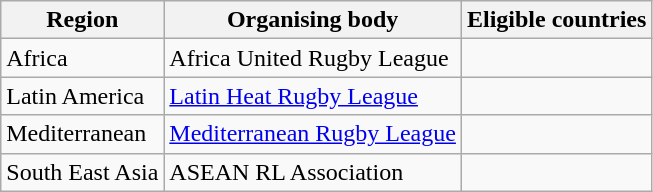<table class="wikitable sortable">
<tr>
<th>Region</th>
<th>Organising body</th>
<th>Eligible countries</th>
</tr>
<tr>
<td>Africa</td>
<td>Africa United Rugby League</td>
<td></td>
</tr>
<tr>
<td>Latin America</td>
<td><a href='#'>Latin Heat Rugby League</a></td>
<td></td>
</tr>
<tr>
<td>Mediterranean</td>
<td><a href='#'>Mediterranean Rugby League</a></td>
<td></td>
</tr>
<tr>
<td>South East Asia</td>
<td>ASEAN RL Association</td>
<td></td>
</tr>
</table>
